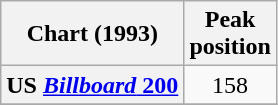<table class="wikitable sortable plainrowheaders" style="text-align:center">
<tr>
<th scope="col">Chart (1993)</th>
<th scope="col">Peak<br> position</th>
</tr>
<tr>
<th scope="row">US <a href='#'><em>Billboard</em> 200</a></th>
<td>158</td>
</tr>
<tr>
</tr>
</table>
